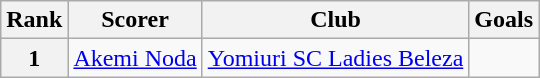<table class="wikitable">
<tr>
<th>Rank</th>
<th>Scorer</th>
<th>Club</th>
<th>Goals</th>
</tr>
<tr>
<th>1</th>
<td> <a href='#'>Akemi Noda</a></td>
<td><a href='#'>Yomiuri SC Ladies Beleza</a></td>
<td></td>
</tr>
</table>
